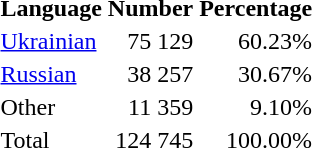<table class="standard">
<tr>
<th>Language</th>
<th>Number</th>
<th>Percentage</th>
</tr>
<tr>
<td><a href='#'>Ukrainian</a></td>
<td align="right">75 129</td>
<td align="right">60.23%</td>
</tr>
<tr>
<td><a href='#'>Russian</a></td>
<td align="right">38 257</td>
<td align="right">30.67%</td>
</tr>
<tr>
<td>Other</td>
<td align="right">11 359</td>
<td align="right">9.10%</td>
</tr>
<tr>
<td>Total</td>
<td align="right">124 745</td>
<td align="right">100.00%</td>
</tr>
</table>
